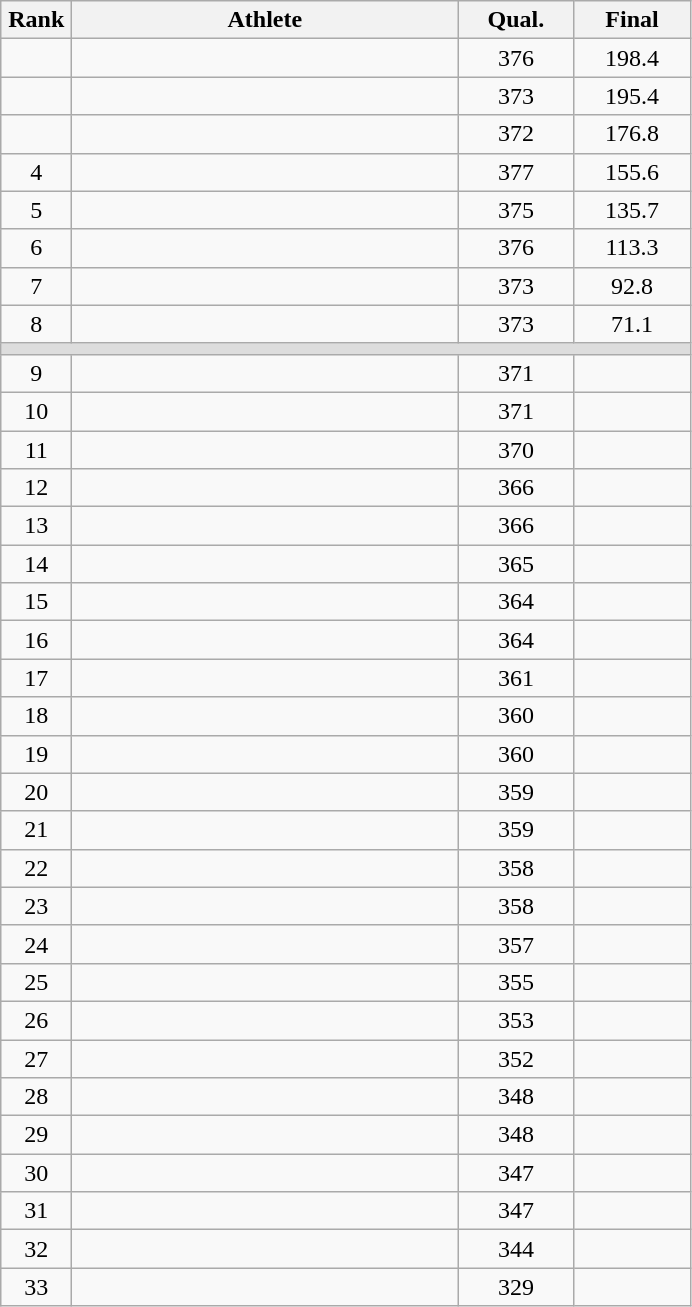<table class="wikitable" style="text-align:center">
<tr>
<th width=40>Rank</th>
<th width=250>Athlete</th>
<th width=70>Qual.</th>
<th width=70>Final</th>
</tr>
<tr>
<td></td>
<td align=left></td>
<td>376</td>
<td>198.4</td>
</tr>
<tr>
<td></td>
<td align=left></td>
<td>373</td>
<td>195.4</td>
</tr>
<tr>
<td></td>
<td align=left></td>
<td>372</td>
<td>176.8</td>
</tr>
<tr>
<td>4</td>
<td align=left></td>
<td>377</td>
<td>155.6</td>
</tr>
<tr>
<td>5</td>
<td align=left></td>
<td>375</td>
<td>135.7</td>
</tr>
<tr>
<td>6</td>
<td align=left></td>
<td>376</td>
<td>113.3</td>
</tr>
<tr>
<td>7</td>
<td align=left></td>
<td>373</td>
<td>92.8</td>
</tr>
<tr>
<td>8</td>
<td align=left></td>
<td>373</td>
<td>71.1</td>
</tr>
<tr bgcolor=#DDDDDD>
<td colspan=4></td>
</tr>
<tr>
<td>9</td>
<td align=left></td>
<td>371</td>
<td></td>
</tr>
<tr>
<td>10</td>
<td align=left></td>
<td>371</td>
<td></td>
</tr>
<tr>
<td>11</td>
<td align=left></td>
<td>370</td>
<td></td>
</tr>
<tr>
<td>12</td>
<td align=left></td>
<td>366</td>
<td></td>
</tr>
<tr>
<td>13</td>
<td align=left></td>
<td>366</td>
<td></td>
</tr>
<tr>
<td>14</td>
<td align=left></td>
<td>365</td>
<td></td>
</tr>
<tr>
<td>15</td>
<td align=left></td>
<td>364</td>
<td></td>
</tr>
<tr>
<td>16</td>
<td align=left></td>
<td>364</td>
<td></td>
</tr>
<tr>
<td>17</td>
<td align=left></td>
<td>361</td>
<td></td>
</tr>
<tr>
<td>18</td>
<td align=left></td>
<td>360</td>
<td></td>
</tr>
<tr>
<td>19</td>
<td align=left></td>
<td>360</td>
<td></td>
</tr>
<tr>
<td>20</td>
<td align=left></td>
<td>359</td>
<td></td>
</tr>
<tr>
<td>21</td>
<td align=left></td>
<td>359</td>
<td></td>
</tr>
<tr>
<td>22</td>
<td align=left></td>
<td>358</td>
<td></td>
</tr>
<tr>
<td>23</td>
<td align=left></td>
<td>358</td>
<td></td>
</tr>
<tr>
<td>24</td>
<td align=left></td>
<td>357</td>
<td></td>
</tr>
<tr>
<td>25</td>
<td align=left></td>
<td>355</td>
<td></td>
</tr>
<tr>
<td>26</td>
<td align=left></td>
<td>353</td>
<td></td>
</tr>
<tr>
<td>27</td>
<td align=left></td>
<td>352</td>
<td></td>
</tr>
<tr>
<td>28</td>
<td align=left></td>
<td>348</td>
<td></td>
</tr>
<tr>
<td>29</td>
<td align=left></td>
<td>348</td>
<td></td>
</tr>
<tr>
<td>30</td>
<td align=left></td>
<td>347</td>
<td></td>
</tr>
<tr>
<td>31</td>
<td align=left></td>
<td>347</td>
<td></td>
</tr>
<tr>
<td>32</td>
<td align=left></td>
<td>344</td>
<td></td>
</tr>
<tr>
<td>33</td>
<td align=left></td>
<td>329</td>
<td></td>
</tr>
</table>
